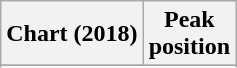<table class="wikitable sortable plainrowheaders">
<tr>
<th scope="col">Chart (2018)</th>
<th scope="col">Peak<br>position</th>
</tr>
<tr>
</tr>
<tr>
</tr>
<tr>
</tr>
<tr>
</tr>
</table>
